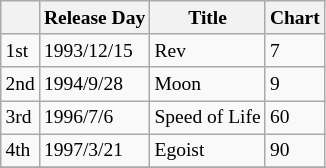<table class=wikitable style="font-size:small">
<tr>
<th></th>
<th>Release Day</th>
<th>Title</th>
<th>Chart</th>
</tr>
<tr>
<td>1st</td>
<td>1993/12/15</td>
<td>Rev</td>
<td>7</td>
</tr>
<tr>
<td>2nd</td>
<td>1994/9/28</td>
<td>Moon</td>
<td>9</td>
</tr>
<tr>
<td>3rd</td>
<td>1996/7/6</td>
<td>Speed of Life</td>
<td>60</td>
</tr>
<tr>
<td>4th</td>
<td>1997/3/21</td>
<td>Egoist</td>
<td>90</td>
</tr>
<tr>
</tr>
</table>
